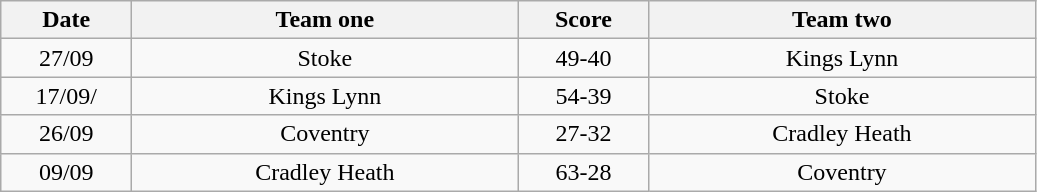<table class="wikitable" style="text-align: center">
<tr>
<th width=80>Date</th>
<th width=250>Team one</th>
<th width=80>Score</th>
<th width=250>Team two</th>
</tr>
<tr>
<td>27/09</td>
<td>Stoke</td>
<td>49-40</td>
<td>Kings Lynn</td>
</tr>
<tr>
<td>17/09/</td>
<td>Kings Lynn</td>
<td>54-39</td>
<td>Stoke</td>
</tr>
<tr>
<td>26/09</td>
<td>Coventry</td>
<td>27-32</td>
<td>Cradley Heath</td>
</tr>
<tr>
<td>09/09</td>
<td>Cradley Heath</td>
<td>63-28</td>
<td>Coventry</td>
</tr>
</table>
